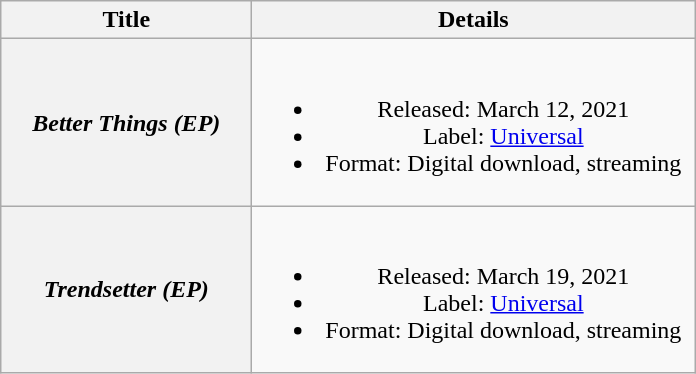<table class="wikitable plainrowheaders" style="text-align:center;">
<tr>
<th scope="col" style="width:10em;">Title</th>
<th scope="col" style="width:18em;">Details</th>
</tr>
<tr>
<th scope="row"><em>Better Things (EP)</em></th>
<td><br><ul><li>Released: March 12, 2021</li><li>Label: <a href='#'>Universal</a></li><li>Format: Digital download, streaming</li></ul></td>
</tr>
<tr>
<th scope="row"><em>Trendsetter (EP)</em></th>
<td><br><ul><li>Released: March 19, 2021</li><li>Label: <a href='#'>Universal</a></li><li>Format: Digital download, streaming</li></ul></td>
</tr>
</table>
